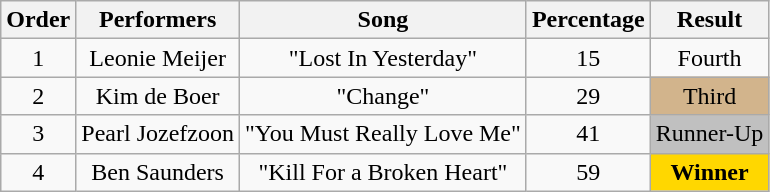<table class="wikitable" style="text-align: center; width: auto;">
<tr>
<th>Order</th>
<th>Performers</th>
<th>Song</th>
<th>Percentage</th>
<th>Result</th>
</tr>
<tr>
<td>1</td>
<td>Leonie Meijer</td>
<td>"Lost In Yesterday"</td>
<td>15</td>
<td>Fourth</td>
</tr>
<tr>
<td>2</td>
<td>Kim de Boer</td>
<td>"Change"</td>
<td>29</td>
<td style="background:tan;">Third</td>
</tr>
<tr>
<td>3</td>
<td>Pearl Jozefzoon</td>
<td>"You Must Really Love Me"</td>
<td>41</td>
<td style="background:silver;">Runner-Up</td>
</tr>
<tr>
<td>4</td>
<td>Ben Saunders</td>
<td>"Kill For a Broken Heart"</td>
<td>59</td>
<td style="background:gold;"><strong>Winner</strong></td>
</tr>
</table>
